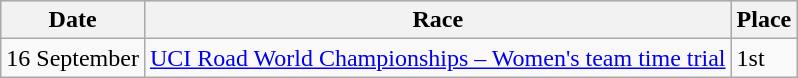<table class="wikitable">
<tr style="background:#ccccff;">
<th>Date</th>
<th>Race</th>
<th>Place</th>
</tr>
<tr>
<td>16 September</td>
<td><a href='#'>UCI Road World Championships – Women's team time trial</a></td>
<td>1st</td>
</tr>
</table>
